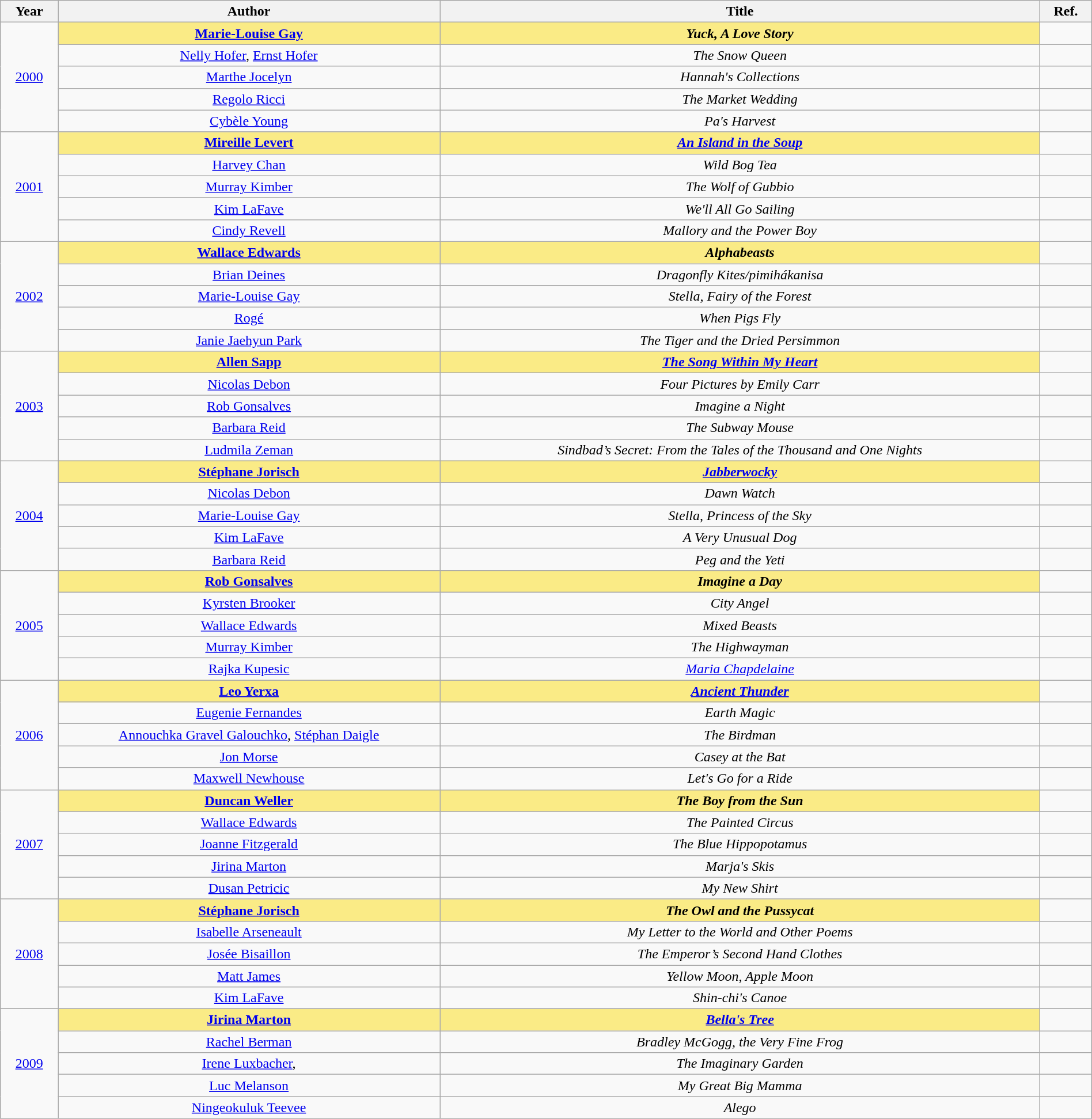<table class="wikitable" style="width:100%;">
<tr>
<th>Year</th>
<th style="width:35%;">Author</th>
<th style="width:55%;">Title</th>
<th>Ref.</th>
</tr>
<tr>
<td style="text-align:center;" rowspan="5"><a href='#'>2000</a></td>
<td style="text-align:center; background:#FAEB86;"><strong><a href='#'>Marie-Louise Gay</a></strong></td>
<td style="text-align:center; background:#FAEB86;"><strong><em>Yuck, A Love Story</em></strong></td>
<td></td>
</tr>
<tr style="text-align:center;">
<td><a href='#'>Nelly Hofer</a>, <a href='#'>Ernst Hofer</a></td>
<td><em>The Snow Queen</em></td>
<td></td>
</tr>
<tr style="text-align:center;">
<td><a href='#'>Marthe Jocelyn</a></td>
<td><em>Hannah's Collections</em></td>
<td></td>
</tr>
<tr style="text-align:center;">
<td><a href='#'>Regolo Ricci</a></td>
<td><em>The Market Wedding</em></td>
<td></td>
</tr>
<tr style="text-align:center;">
<td><a href='#'>Cybèle Young</a></td>
<td><em>Pa's Harvest</em></td>
<td></td>
</tr>
<tr>
<td style="text-align:center;" rowspan="5"><a href='#'>2001</a></td>
<td style="text-align:center; background:#FAEB86;"><strong><a href='#'>Mireille Levert</a></strong></td>
<td style="text-align:center; background:#FAEB86;"><strong><em><a href='#'>An Island in the Soup</a></em></strong></td>
<td></td>
</tr>
<tr style="text-align:center;">
<td><a href='#'>Harvey Chan</a></td>
<td><em>Wild Bog Tea</em></td>
<td></td>
</tr>
<tr style="text-align:center;">
<td><a href='#'>Murray Kimber</a></td>
<td><em>The Wolf of Gubbio</em></td>
<td></td>
</tr>
<tr style="text-align:center;">
<td><a href='#'>Kim LaFave</a></td>
<td><em>We'll All Go Sailing</em></td>
<td></td>
</tr>
<tr style="text-align:center;">
<td><a href='#'>Cindy Revell</a></td>
<td><em>Mallory and the Power Boy</em></td>
<td></td>
</tr>
<tr>
<td style="text-align:center;" rowspan="5"><a href='#'>2002</a></td>
<td style="text-align:center; background:#FAEB86;"><strong><a href='#'>Wallace Edwards</a></strong></td>
<td style="text-align:center; background:#FAEB86;"><strong><em>Alphabeasts</em></strong></td>
<td></td>
</tr>
<tr style="text-align:center;">
<td><a href='#'>Brian Deines</a></td>
<td><em>Dragonfly Kites/pimihákanisa</em></td>
<td></td>
</tr>
<tr style="text-align:center;">
<td><a href='#'>Marie-Louise Gay</a></td>
<td><em>Stella, Fairy of the Forest</em></td>
<td></td>
</tr>
<tr style="text-align:center;">
<td><a href='#'>Rogé</a></td>
<td><em>When Pigs Fly</em></td>
<td></td>
</tr>
<tr style="text-align:center;">
<td><a href='#'>Janie Jaehyun Park</a></td>
<td><em>The Tiger and the Dried Persimmon</em></td>
<td></td>
</tr>
<tr>
<td style="text-align:center;" rowspan="5"><a href='#'>2003</a></td>
<td style="text-align:center; background:#FAEB86;"><strong><a href='#'>Allen Sapp</a></strong></td>
<td style="text-align:center; background:#FAEB86;"><strong><em><a href='#'>The Song Within My Heart</a></em></strong></td>
<td></td>
</tr>
<tr style="text-align:center;">
<td><a href='#'>Nicolas Debon</a></td>
<td><em>Four Pictures by Emily Carr</em></td>
<td></td>
</tr>
<tr style="text-align:center;">
<td><a href='#'>Rob Gonsalves</a></td>
<td><em>Imagine a Night</em></td>
<td></td>
</tr>
<tr style="text-align:center;">
<td><a href='#'>Barbara Reid</a></td>
<td><em>The Subway Mouse</em></td>
<td></td>
</tr>
<tr style="text-align:center;">
<td><a href='#'>Ludmila Zeman</a></td>
<td><em>Sindbad’s Secret: From the Tales of the Thousand and One Nights</em></td>
<td></td>
</tr>
<tr>
<td style="text-align:center;" rowspan="5"><a href='#'>2004</a></td>
<td style="text-align:center; background:#FAEB86;"><strong><a href='#'>Stéphane Jorisch</a></strong></td>
<td style="text-align:center; background:#FAEB86;"><strong><em><a href='#'>Jabberwocky</a></em></strong></td>
<td></td>
</tr>
<tr style="text-align:center;">
<td><a href='#'>Nicolas Debon</a></td>
<td><em>Dawn Watch</em></td>
<td></td>
</tr>
<tr style="text-align:center;">
<td><a href='#'>Marie-Louise Gay</a></td>
<td><em>Stella, Princess of the Sky</em></td>
<td></td>
</tr>
<tr style="text-align:center;">
<td><a href='#'>Kim LaFave</a></td>
<td><em>A Very Unusual Dog</em></td>
<td></td>
</tr>
<tr style="text-align:center;">
<td><a href='#'>Barbara Reid</a></td>
<td><em>Peg and the Yeti</em></td>
<td></td>
</tr>
<tr>
<td style="text-align:center;" rowspan="5"><a href='#'>2005</a></td>
<td style="text-align:center; background:#FAEB86;"><strong><a href='#'>Rob Gonsalves</a></strong></td>
<td style="text-align:center; background:#FAEB86;"><strong><em>Imagine a Day</em></strong></td>
<td></td>
</tr>
<tr style="text-align:center;">
<td><a href='#'>Kyrsten Brooker</a></td>
<td><em>City Angel</em></td>
<td></td>
</tr>
<tr style="text-align:center;">
<td><a href='#'>Wallace Edwards</a></td>
<td><em>Mixed Beasts</em></td>
<td></td>
</tr>
<tr style="text-align:center;">
<td><a href='#'>Murray Kimber</a></td>
<td><em>The Highwayman</em></td>
<td></td>
</tr>
<tr style="text-align:center;">
<td><a href='#'>Rajka Kupesic</a></td>
<td><em><a href='#'>Maria Chapdelaine</a></em></td>
<td></td>
</tr>
<tr>
<td style="text-align:center;" rowspan="5"><a href='#'>2006</a></td>
<td style="text-align:center; background:#FAEB86;"><strong><a href='#'>Leo Yerxa</a></strong></td>
<td style="text-align:center; background:#FAEB86;"><strong><em><a href='#'>Ancient Thunder</a></em></strong></td>
<td></td>
</tr>
<tr style="text-align:center;">
<td><a href='#'>Eugenie Fernandes</a></td>
<td><em>Earth Magic</em></td>
<td></td>
</tr>
<tr style="text-align:center;">
<td><a href='#'>Annouchka Gravel Galouchko</a>, <a href='#'>Stéphan Daigle</a></td>
<td><em>The Birdman</em></td>
<td></td>
</tr>
<tr style="text-align:center;">
<td><a href='#'>Jon Morse</a></td>
<td><em>Casey at the Bat</em></td>
<td></td>
</tr>
<tr style="text-align:center;">
<td><a href='#'>Maxwell Newhouse</a></td>
<td><em>Let's Go for a Ride</em></td>
<td></td>
</tr>
<tr>
<td style="text-align:center;" rowspan="5"><a href='#'>2007</a></td>
<td style="text-align:center; background:#FAEB86;"><strong><a href='#'>Duncan Weller</a></strong></td>
<td style="text-align:center; background:#FAEB86;"><strong><em>The Boy from the Sun</em></strong></td>
<td></td>
</tr>
<tr style="text-align:center;">
<td><a href='#'>Wallace Edwards</a></td>
<td><em>The Painted Circus</em></td>
<td></td>
</tr>
<tr style="text-align:center;">
<td><a href='#'>Joanne Fitzgerald</a></td>
<td><em>The Blue Hippopotamus</em></td>
<td></td>
</tr>
<tr style="text-align:center;">
<td><a href='#'>Jirina Marton</a></td>
<td><em>Marja's Skis</em></td>
<td></td>
</tr>
<tr style="text-align:center;">
<td><a href='#'>Dusan Petricic</a></td>
<td><em>My New Shirt</em></td>
<td></td>
</tr>
<tr>
<td style="text-align:center;" rowspan="5"><a href='#'>2008</a></td>
<td style="text-align:center; background:#FAEB86;"><strong><a href='#'>Stéphane Jorisch</a></strong></td>
<td style="text-align:center; background:#FAEB86;"><strong><em>The Owl and the Pussycat</em></strong></td>
<td></td>
</tr>
<tr style="text-align:center;">
<td><a href='#'>Isabelle Arseneault</a></td>
<td><em>My Letter to the World and Other Poems</em></td>
<td></td>
</tr>
<tr style="text-align:center;">
<td><a href='#'>Josée Bisaillon</a></td>
<td><em>The Emperor’s Second Hand Clothes</em></td>
<td></td>
</tr>
<tr>
<td style="text-align:center;"><a href='#'>Matt James</a></td>
<td style="text-align:center;"><em>Yellow Moon, Apple Moon</em></td>
<td></td>
</tr>
<tr style="text-align:center;">
<td><a href='#'>Kim LaFave</a></td>
<td><em>Shin-chi's Canoe</em></td>
<td></td>
</tr>
<tr>
<td style="text-align:center;" rowspan="5"><a href='#'>2009</a></td>
<td style="text-align:center; background:#FAEB86;"><strong><a href='#'>Jirina Marton</a></strong></td>
<td style="text-align:center; background:#FAEB86;"><strong><em><a href='#'>Bella's Tree</a></em></strong></td>
<td></td>
</tr>
<tr style="text-align:center;">
<td><a href='#'>Rachel Berman</a></td>
<td><em>Bradley McGogg, the Very Fine Frog</em></td>
<td></td>
</tr>
<tr style="text-align:center;">
<td><a href='#'>Irene Luxbacher</a>,</td>
<td><em>The Imaginary Garden</em></td>
<td></td>
</tr>
<tr style="text-align:center;">
<td><a href='#'>Luc Melanson</a></td>
<td><em>My Great Big Mamma</em></td>
<td></td>
</tr>
<tr style="text-align:center;">
<td><a href='#'>Ningeokuluk Teevee</a></td>
<td><em>Alego</em></td>
<td></td>
</tr>
</table>
